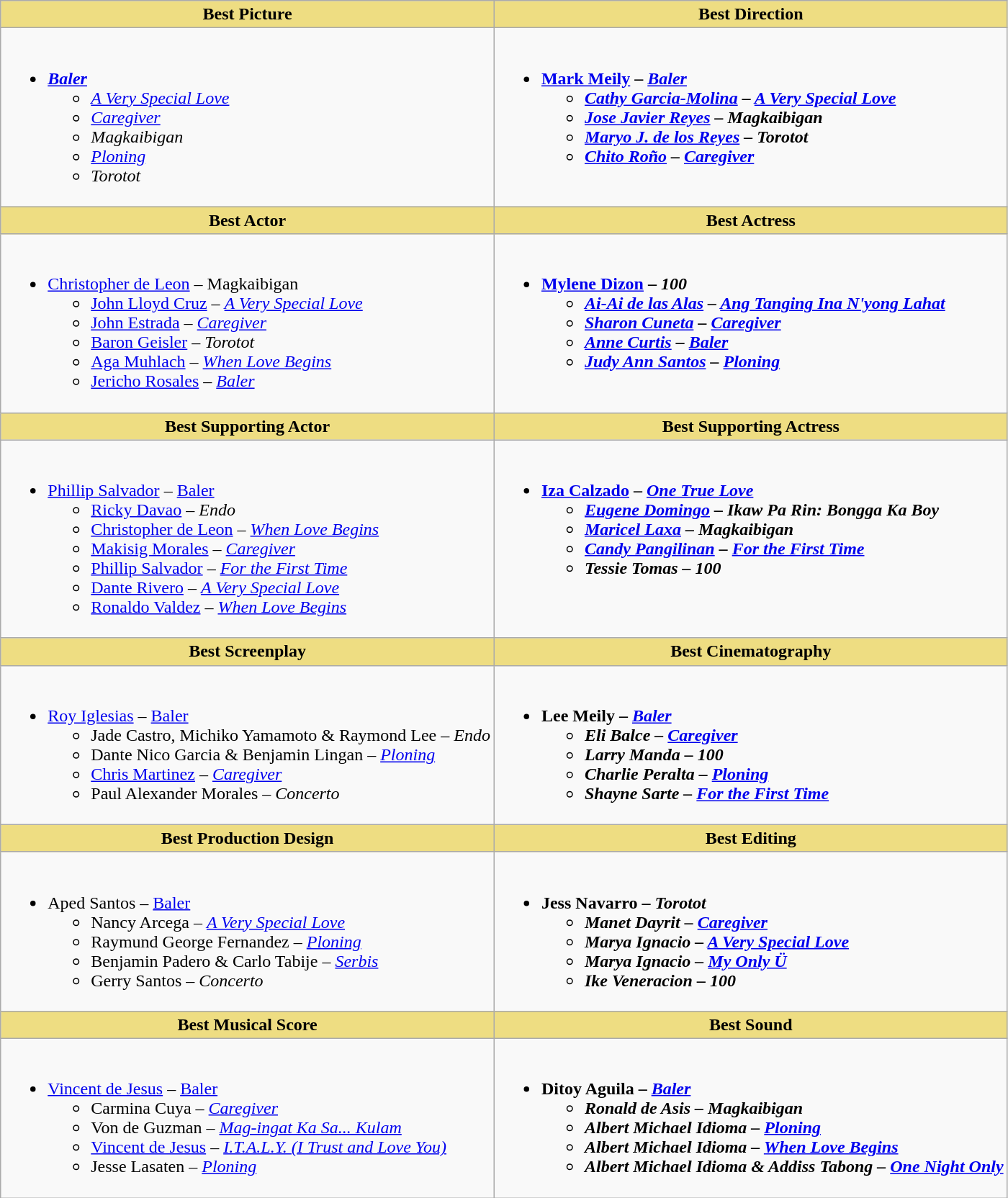<table class="wikitable">
<tr>
<th style="background:#EEDD82;" ! width:50%">Best Picture</th>
<th style="background:#EEDD82;" ! width:50%">Best Direction</th>
</tr>
<tr>
<td valign="top"><br><ul><li><strong><em><a href='#'>Baler</a></em></strong><ul><li><em><a href='#'>A Very Special Love</a></em></li><li><em><a href='#'>Caregiver</a></em></li><li><em>Magkaibigan</em></li><li><em><a href='#'>Ploning</a></em></li><li><em>Torotot</em></li></ul></li></ul></td>
<td valign="top"><br><ul><li><strong><a href='#'>Mark Meily</a> – <em><a href='#'>Baler</a><strong><em><ul><li><a href='#'>Cathy Garcia-Molina</a> – </em><a href='#'>A Very Special Love</a><em></li><li><a href='#'>Jose Javier Reyes</a> – </em>Magkaibigan<em></li><li><a href='#'>Maryo J. de los Reyes</a> – </em>Torotot<em></li><li><a href='#'>Chito Roño</a> – </em><a href='#'>Caregiver</a><em></li></ul></li></ul></td>
</tr>
<tr>
<th style="background:#EEDD82;" ! width:50%">Best Actor</th>
<th style="background:#EEDD82;" ! width:50%">Best Actress</th>
</tr>
<tr>
<td valign="top"><br><ul><li></strong><a href='#'>Christopher de Leon</a> – </em>Magkaibigan</em></strong><ul><li><a href='#'>John Lloyd Cruz</a> – <em><a href='#'>A Very Special Love</a></em></li><li><a href='#'>John Estrada</a> – <em><a href='#'>Caregiver</a></em></li><li><a href='#'>Baron Geisler</a> – <em>Torotot</em></li><li><a href='#'>Aga Muhlach</a> – <em><a href='#'>When Love Begins</a></em></li><li><a href='#'>Jericho Rosales</a> – <em><a href='#'>Baler</a></em></li></ul></li></ul></td>
<td valign="top"><br><ul><li><strong><a href='#'>Mylene Dizon</a> – <em>100<strong><em><ul><li><a href='#'>Ai-Ai de las Alas</a> – </em><a href='#'>Ang Tanging Ina N'yong Lahat</a><em></li><li><a href='#'>Sharon Cuneta</a> – </em><a href='#'>Caregiver</a><em></li><li><a href='#'>Anne Curtis</a> – </em><a href='#'>Baler</a><em></li><li><a href='#'>Judy Ann Santos</a> – </em><a href='#'>Ploning</a><em></li></ul></li></ul></td>
</tr>
<tr>
<th style="background:#EEDD82;" ! width:50%">Best Supporting Actor</th>
<th style="background:#EEDD82;" ! width:50%">Best Supporting Actress</th>
</tr>
<tr>
<td valign="top"><br><ul><li></strong><a href='#'>Phillip Salvador</a> – </em><a href='#'>Baler</a></em></strong><ul><li><a href='#'>Ricky Davao</a> – <em>Endo</em></li><li><a href='#'>Christopher de Leon</a> – <em><a href='#'>When Love Begins</a></em></li><li><a href='#'>Makisig Morales</a> – <em><a href='#'>Caregiver</a></em></li><li><a href='#'>Phillip Salvador</a> – <em><a href='#'>For the First Time</a></em></li><li><a href='#'>Dante Rivero</a> – <em><a href='#'>A Very Special Love</a></em></li><li><a href='#'>Ronaldo Valdez</a> – <em><a href='#'>When Love Begins</a></em></li></ul></li></ul></td>
<td valign="top"><br><ul><li><strong><a href='#'>Iza Calzado</a> – <em><a href='#'>One True Love</a><strong><em><ul><li><a href='#'>Eugene Domingo</a> – </em>Ikaw Pa Rin: Bongga Ka Boy<em></li><li><a href='#'>Maricel Laxa</a> – </em>Magkaibigan<em></li><li><a href='#'>Candy Pangilinan</a> – </em><a href='#'>For the First Time</a><em></li><li>Tessie Tomas – </em>100<em></li></ul></li></ul></td>
</tr>
<tr>
<th style="background:#EEDD82;" ! width:50%">Best Screenplay</th>
<th style="background:#EEDD82;" ! width:50%">Best Cinematography</th>
</tr>
<tr>
<td valign="top"><br><ul><li></strong><a href='#'>Roy Iglesias</a> – </em><a href='#'>Baler</a></em></strong><ul><li>Jade Castro, Michiko Yamamoto & Raymond Lee – <em>Endo</em></li><li>Dante Nico Garcia & Benjamin Lingan – <em><a href='#'>Ploning</a></em></li><li><a href='#'>Chris Martinez</a> – <em><a href='#'>Caregiver</a></em></li><li>Paul Alexander Morales – <em>Concerto</em></li></ul></li></ul></td>
<td valign="top"><br><ul><li><strong>Lee Meily – <em><a href='#'>Baler</a><strong><em><ul><li>Eli Balce – </em><a href='#'>Caregiver</a><em></li><li>Larry Manda – </em>100<em></li><li>Charlie Peralta – </em><a href='#'>Ploning</a><em></li><li>Shayne Sarte – </em><a href='#'>For the First Time</a><em></li></ul></li></ul></td>
</tr>
<tr>
<th style="background:#EEDD82;" ! width:50%">Best Production Design</th>
<th style="background:#EEDD82;" ! width:50%">Best Editing</th>
</tr>
<tr>
<td valign="top"><br><ul><li></strong>Aped Santos  – </em><a href='#'>Baler</a></em></strong><ul><li>Nancy Arcega – <em><a href='#'>A Very Special Love</a></em></li><li>Raymund George Fernandez – <em><a href='#'>Ploning</a></em></li><li>Benjamin Padero & Carlo Tabije  – <em><a href='#'>Serbis</a></em></li><li>Gerry Santos – <em>Concerto</em></li></ul></li></ul></td>
<td valign="top"><br><ul><li><strong>Jess Navarro – <em>Torotot<strong><em><ul><li>Manet Dayrit – </em><a href='#'>Caregiver</a><em></li><li>Marya Ignacio – </em><a href='#'>A Very Special Love</a><em></li><li>Marya Ignacio – </em><a href='#'>My Only Ü</a><em></li><li>Ike Veneracion – </em>100<em></li></ul></li></ul></td>
</tr>
<tr>
<th style="background:#EEDD82;" ! width:50%">Best Musical Score</th>
<th style="background:#EEDD82;" ! width:50%">Best Sound</th>
</tr>
<tr>
<td valign="top"><br><ul><li></strong><a href='#'>Vincent de Jesus</a> – </em><a href='#'>Baler</a></em></strong><ul><li>Carmina Cuya – <em><a href='#'>Caregiver</a></em></li><li>Von de Guzman  – <em><a href='#'>Mag-ingat Ka Sa... Kulam</a></em></li><li><a href='#'>Vincent de Jesus</a> – <em><a href='#'>I.T.A.L.Y. (I Trust and Love You)</a></em></li><li>Jesse Lasaten – <em><a href='#'>Ploning</a></em></li></ul></li></ul></td>
<td valign="top"><br><ul><li><strong>Ditoy Aguila – <em><a href='#'>Baler</a><strong><em><ul><li>Ronald de Asis – </em>Magkaibigan<em></li><li>Albert Michael Idioma – </em><a href='#'>Ploning</a><em></li><li>Albert Michael Idioma – </em><a href='#'>When Love Begins</a><em></li><li>Albert Michael Idioma & Addiss Tabong  – </em><a href='#'>One Night Only</a><em></li></ul></li></ul></td>
</tr>
</table>
